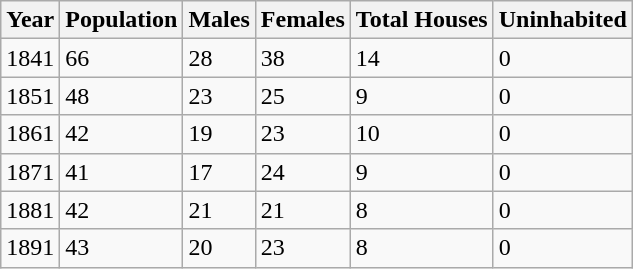<table class="wikitable">
<tr>
<th>Year</th>
<th>Population</th>
<th>Males</th>
<th>Females</th>
<th>Total Houses</th>
<th>Uninhabited</th>
</tr>
<tr>
<td>1841</td>
<td>66</td>
<td>28</td>
<td>38</td>
<td>14</td>
<td>0</td>
</tr>
<tr>
<td>1851</td>
<td>48</td>
<td>23</td>
<td>25</td>
<td>9</td>
<td>0</td>
</tr>
<tr>
<td>1861</td>
<td>42</td>
<td>19</td>
<td>23</td>
<td>10</td>
<td>0</td>
</tr>
<tr>
<td>1871</td>
<td>41</td>
<td>17</td>
<td>24</td>
<td>9</td>
<td>0</td>
</tr>
<tr>
<td>1881</td>
<td>42</td>
<td>21</td>
<td>21</td>
<td>8</td>
<td>0</td>
</tr>
<tr>
<td>1891</td>
<td>43</td>
<td>20</td>
<td>23</td>
<td>8</td>
<td>0</td>
</tr>
</table>
